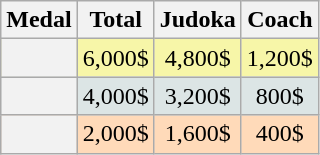<table class=wikitable style="text-align:center;">
<tr>
<th>Medal</th>
<th>Total</th>
<th>Judoka</th>
<th>Coach</th>
</tr>
<tr bgcolor=F7F6A8>
<th></th>
<td>6,000$</td>
<td>4,800$</td>
<td>1,200$</td>
</tr>
<tr bgcolor=DCE5E5>
<th></th>
<td>4,000$</td>
<td>3,200$</td>
<td>800$</td>
</tr>
<tr bgcolor=FFDAB9>
<th></th>
<td>2,000$</td>
<td>1,600$</td>
<td>400$</td>
</tr>
</table>
